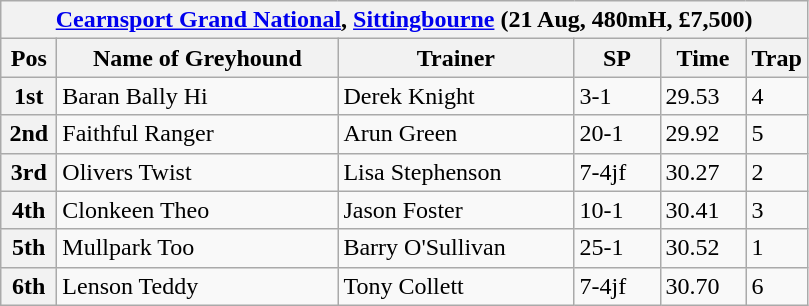<table class="wikitable">
<tr>
<th colspan="6"><a href='#'>Cearnsport Grand National</a>, <a href='#'>Sittingbourne</a> (21 Aug, 480mH, £7,500)</th>
</tr>
<tr>
<th width=30>Pos</th>
<th width=180>Name of Greyhound</th>
<th width=150>Trainer</th>
<th width=50>SP</th>
<th width=50>Time</th>
<th width=30>Trap</th>
</tr>
<tr>
<th>1st</th>
<td>Baran Bally Hi</td>
<td>Derek Knight</td>
<td>3-1</td>
<td>29.53</td>
<td>4</td>
</tr>
<tr>
<th>2nd</th>
<td>Faithful Ranger</td>
<td>Arun Green</td>
<td>20-1</td>
<td>29.92</td>
<td>5</td>
</tr>
<tr>
<th>3rd</th>
<td>Olivers Twist</td>
<td>Lisa Stephenson</td>
<td>7-4jf</td>
<td>30.27</td>
<td>2</td>
</tr>
<tr>
<th>4th</th>
<td>Clonkeen Theo</td>
<td>Jason Foster</td>
<td>10-1</td>
<td>30.41</td>
<td>3</td>
</tr>
<tr>
<th>5th</th>
<td>Mullpark Too</td>
<td>Barry O'Sullivan</td>
<td>25-1</td>
<td>30.52</td>
<td>1</td>
</tr>
<tr>
<th>6th</th>
<td>Lenson Teddy</td>
<td>Tony Collett</td>
<td>7-4jf</td>
<td>30.70</td>
<td>6</td>
</tr>
</table>
